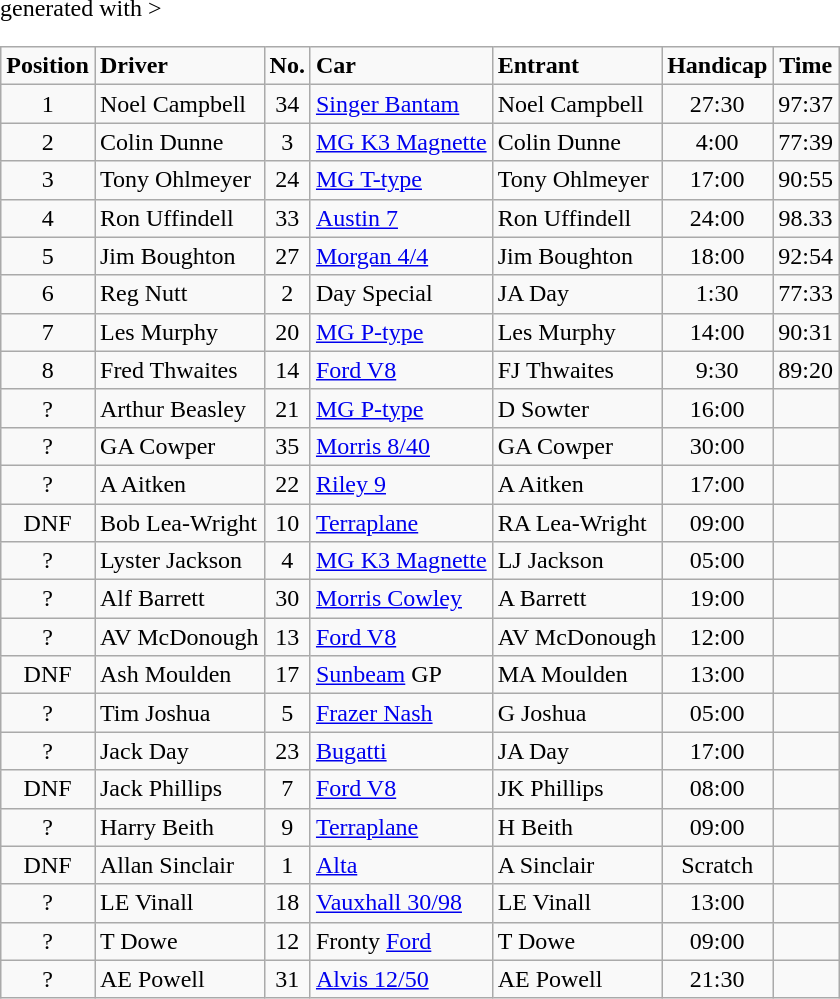<table class="wikitable" <hiddentext>generated with >
<tr style="font-weight:bold">
<td height="14" align="center">Position</td>
<td>Driver</td>
<td align="center">No.</td>
<td>Car</td>
<td>Entrant</td>
<td align="center">Handicap</td>
<td align="center">Time</td>
</tr>
<tr>
<td height="14" align="center">1</td>
<td>Noel Campbell</td>
<td align="center">34</td>
<td><a href='#'>Singer Bantam</a></td>
<td>Noel Campbell</td>
<td align="center">27:30</td>
<td align="center">97:37</td>
</tr>
<tr>
<td height="14" align="center">2</td>
<td>Colin Dunne</td>
<td align="center">3</td>
<td><a href='#'>MG K3 Magnette</a></td>
<td>Colin Dunne</td>
<td align="center">4:00</td>
<td align="center">77:39</td>
</tr>
<tr>
<td height="14" align="center">3</td>
<td>Tony Ohlmeyer</td>
<td align="center">24</td>
<td><a href='#'>MG T-type</a></td>
<td>Tony Ohlmeyer</td>
<td align="center">17:00</td>
<td align="center">90:55</td>
</tr>
<tr>
<td height="14" align="center">4</td>
<td>Ron Uffindell</td>
<td align="center">33</td>
<td><a href='#'>Austin 7</a></td>
<td>Ron Uffindell</td>
<td align="center">24:00</td>
<td align="center">98.33</td>
</tr>
<tr>
<td height="14" align="center">5</td>
<td>Jim Boughton</td>
<td align="center">27</td>
<td><a href='#'>Morgan 4/4</a></td>
<td>Jim Boughton</td>
<td align="center">18:00</td>
<td align="center">92:54</td>
</tr>
<tr>
<td height="14" align="center">6</td>
<td>Reg Nutt</td>
<td align="center">2</td>
<td>Day Special</td>
<td>JA Day</td>
<td align="center">1:30</td>
<td align="center">77:33</td>
</tr>
<tr>
<td height="14" align="center">7</td>
<td>Les Murphy</td>
<td align="center">20</td>
<td><a href='#'>MG P-type</a></td>
<td>Les Murphy</td>
<td align="center">14:00</td>
<td align="center">90:31</td>
</tr>
<tr>
<td height="14" align="center">8</td>
<td>Fred Thwaites</td>
<td align="center">14</td>
<td><a href='#'>Ford V8</a></td>
<td>FJ Thwaites</td>
<td align="center">9:30</td>
<td align="center">89:20</td>
</tr>
<tr>
<td height="14" align="center">?</td>
<td>Arthur Beasley</td>
<td align="center">21</td>
<td><a href='#'>MG P-type</a></td>
<td>D Sowter</td>
<td align="center">16:00</td>
<td align="center"> </td>
</tr>
<tr>
<td height="14" align="center">?</td>
<td>GA Cowper</td>
<td align="center">35</td>
<td><a href='#'>Morris 8/40</a></td>
<td>GA Cowper</td>
<td align="center">30:00</td>
<td align="center"> </td>
</tr>
<tr>
<td height="14" align="center">?</td>
<td>A Aitken</td>
<td align="center">22</td>
<td><a href='#'>Riley 9</a></td>
<td>A Aitken</td>
<td align="center">17:00</td>
<td align="center"> </td>
</tr>
<tr>
<td height="14" align="center">DNF</td>
<td>Bob Lea-Wright</td>
<td align="center">10</td>
<td><a href='#'>Terraplane</a></td>
<td>RA Lea-Wright</td>
<td align="center">09:00</td>
<td align="center"> </td>
</tr>
<tr>
<td height="14" align="center">?</td>
<td>Lyster Jackson</td>
<td align="center">4</td>
<td><a href='#'>MG K3 Magnette</a></td>
<td>LJ Jackson</td>
<td align="center">05:00</td>
<td align="center"> </td>
</tr>
<tr>
<td height="14" align="center">?</td>
<td>Alf Barrett</td>
<td align="center">30</td>
<td><a href='#'>Morris Cowley</a></td>
<td>A Barrett</td>
<td align="center">19:00</td>
<td align="center"> </td>
</tr>
<tr>
<td height="14" align="center">?</td>
<td>AV McDonough</td>
<td align="center">13</td>
<td><a href='#'>Ford V8</a></td>
<td>AV McDonough</td>
<td align="center">12:00</td>
<td align="center"> </td>
</tr>
<tr>
<td height="14" align="center">DNF</td>
<td>Ash Moulden</td>
<td align="center">17</td>
<td><a href='#'>Sunbeam</a> GP</td>
<td>MA Moulden</td>
<td align="center">13:00</td>
<td align="center"> </td>
</tr>
<tr>
<td height="14" align="center">?</td>
<td>Tim Joshua</td>
<td align="center">5</td>
<td><a href='#'>Frazer Nash</a></td>
<td>G Joshua</td>
<td align="center">05:00</td>
<td align="center"> </td>
</tr>
<tr>
<td height="14" align="center">?</td>
<td>Jack Day</td>
<td align="center">23</td>
<td><a href='#'>Bugatti</a></td>
<td>JA Day</td>
<td align="center">17:00</td>
<td align="center"> </td>
</tr>
<tr>
<td height="14" align="center">DNF</td>
<td>Jack Phillips</td>
<td align="center">7</td>
<td><a href='#'>Ford V8</a></td>
<td>JK Phillips</td>
<td align="center">08:00</td>
<td align="center"> </td>
</tr>
<tr>
<td height="14" align="center">?</td>
<td>Harry Beith</td>
<td align="center">9</td>
<td><a href='#'>Terraplane</a></td>
<td>H Beith</td>
<td align="center">09:00</td>
<td align="center"> </td>
</tr>
<tr>
<td height="14" align="center">DNF</td>
<td>Allan Sinclair</td>
<td align="center">1</td>
<td><a href='#'>Alta</a></td>
<td>A Sinclair</td>
<td align="center">Scratch</td>
<td align="center"> </td>
</tr>
<tr>
<td height="14" align="center">?</td>
<td>LE Vinall</td>
<td align="center">18</td>
<td><a href='#'>Vauxhall 30/98</a></td>
<td>LE Vinall</td>
<td align="center">13:00</td>
<td align="center"> </td>
</tr>
<tr>
<td height="14" align="center">?</td>
<td>T Dowe</td>
<td align="center">12</td>
<td>Fronty <a href='#'>Ford</a></td>
<td>T Dowe</td>
<td align="center">09:00</td>
<td align="center"> </td>
</tr>
<tr>
<td height="14" align="center">?</td>
<td>AE Powell</td>
<td align="center">31</td>
<td><a href='#'>Alvis 12/50</a></td>
<td>AE Powell</td>
<td align="center">21:30</td>
<td align="center"> </td>
</tr>
</table>
